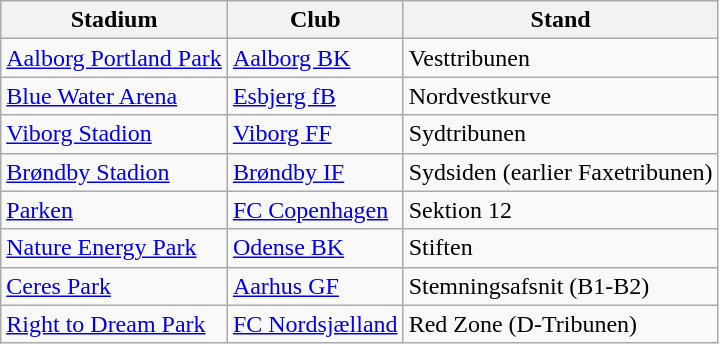<table class="wikitable">
<tr>
<th>Stadium</th>
<th>Club</th>
<th>Stand</th>
</tr>
<tr>
<td style="text-align:left;"><a href='#'>Aalborg Portland Park</a></td>
<td><a href='#'>Aalborg BK</a></td>
<td>Vesttribunen</td>
</tr>
<tr>
<td style="text-align:left;"><a href='#'>Blue Water Arena</a></td>
<td><a href='#'>Esbjerg fB</a></td>
<td>Nordvestkurve</td>
</tr>
<tr>
<td style="text-align:left;"><a href='#'>Viborg Stadion</a></td>
<td><a href='#'>Viborg FF</a></td>
<td>Sydtribunen</td>
</tr>
<tr>
<td style="text-align:left;"><a href='#'>Brøndby Stadion</a></td>
<td><a href='#'>Brøndby IF</a></td>
<td>Sydsiden (earlier Faxetribunen)</td>
</tr>
<tr>
<td style="text-align:left;"><a href='#'>Parken</a></td>
<td><a href='#'>FC Copenhagen</a></td>
<td>Sektion 12</td>
</tr>
<tr>
<td style="text-align:left;"><a href='#'>Nature Energy Park</a></td>
<td><a href='#'>Odense BK</a></td>
<td>Stiften</td>
</tr>
<tr>
<td style="text-align:left;"><a href='#'>Ceres Park</a></td>
<td><a href='#'>Aarhus GF</a></td>
<td>Stemningsafsnit (B1-B2)</td>
</tr>
<tr>
<td><a href='#'>Right to Dream Park</a></td>
<td><a href='#'>FC Nordsjælland</a></td>
<td>Red Zone (D-Tribunen)</td>
</tr>
</table>
